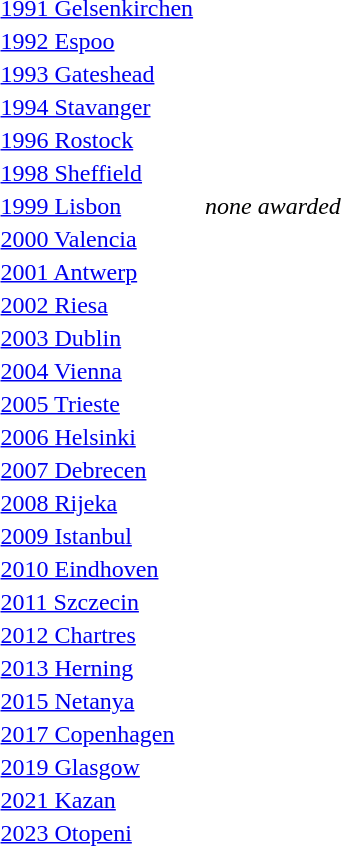<table>
<tr>
<td><a href='#'>1991 Gelsenkirchen</a></td>
<td></td>
<td></td>
<td></td>
</tr>
<tr>
<td><a href='#'>1992 Espoo</a></td>
<td></td>
<td></td>
<td></td>
</tr>
<tr>
<td><a href='#'>1993 Gateshead</a></td>
<td></td>
<td></td>
<td></td>
</tr>
<tr>
<td><a href='#'>1994 Stavanger</a></td>
<td></td>
<td></td>
<td></td>
</tr>
<tr>
<td><a href='#'>1996 Rostock</a></td>
<td></td>
<td></td>
<td></td>
</tr>
<tr>
<td><a href='#'>1998 Sheffield</a></td>
<td></td>
<td></td>
<td></td>
</tr>
<tr>
<td rowspan=2><a href='#'>1999 Lisbon</a></td>
<td></td>
<td rowspan=2><em>none awarded</em></td>
<td rowspan=2></td>
</tr>
<tr>
<td></td>
</tr>
<tr>
<td><a href='#'>2000 Valencia</a></td>
<td></td>
<td></td>
<td></td>
</tr>
<tr>
<td><a href='#'>2001 Antwerp</a></td>
<td></td>
<td></td>
<td></td>
</tr>
<tr>
<td><a href='#'>2002 Riesa</a></td>
<td></td>
<td></td>
<td></td>
</tr>
<tr>
<td><a href='#'>2003 Dublin</a></td>
<td></td>
<td></td>
<td></td>
</tr>
<tr>
<td><a href='#'>2004 Vienna</a></td>
<td></td>
<td></td>
<td></td>
</tr>
<tr>
<td><a href='#'>2005 Trieste</a></td>
<td></td>
<td></td>
<td></td>
</tr>
<tr>
<td><a href='#'>2006 Helsinki</a></td>
<td></td>
<td></td>
<td></td>
</tr>
<tr>
<td><a href='#'>2007 Debrecen</a></td>
<td></td>
<td></td>
<td></td>
</tr>
<tr>
<td><a href='#'>2008 Rijeka</a></td>
<td></td>
<td></td>
<td></td>
</tr>
<tr>
<td><a href='#'>2009 Istanbul</a></td>
<td></td>
<td></td>
<td></td>
</tr>
<tr>
<td><a href='#'>2010 Eindhoven</a></td>
<td></td>
<td></td>
<td></td>
</tr>
<tr>
<td><a href='#'>2011 Szczecin</a></td>
<td></td>
<td></td>
<td></td>
</tr>
<tr>
<td><a href='#'>2012 Chartres</a></td>
<td></td>
<td></td>
<td></td>
</tr>
<tr>
<td><a href='#'>2013 Herning</a></td>
<td></td>
<td></td>
<td></td>
</tr>
<tr>
<td><a href='#'>2015 Netanya</a></td>
<td></td>
<td></td>
<td></td>
</tr>
<tr>
<td rowspan=2><a href='#'>2017 Copenhagen</a></td>
<td rowspan=2></td>
<td rowspan=2></td>
<td></td>
</tr>
<tr>
<td></td>
</tr>
<tr>
<td><a href='#'>2019 Glasgow</a></td>
<td></td>
<td></td>
<td></td>
</tr>
<tr>
<td><a href='#'>2021 Kazan</a></td>
<td></td>
<td></td>
<td></td>
</tr>
<tr>
<td><a href='#'>2023 Otopeni</a></td>
<td></td>
<td></td>
<td></td>
</tr>
</table>
